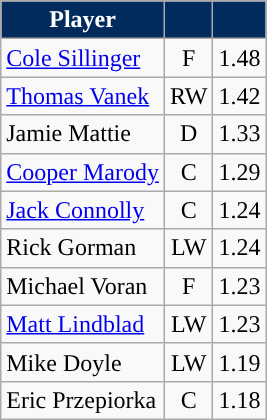<table class="wikitable" style="text-align:center;">
<tr>
<th align="left" style="background:#002b5c; color:#FFFFFF;">Player</th>
<th style="background:#002b5c; color:#FFFFFF;"></th>
<th style="background:#002b5c; color:#FFFFFF;"></th>
</tr>
<tr>
<td align="left"><a href='#'>Cole Sillinger</a></td>
<td>F</td>
<td>1.48</td>
</tr>
<tr>
<td align="left"><a href='#'>Thomas Vanek</a></td>
<td>RW</td>
<td>1.42</td>
</tr>
<tr>
<td align="left">Jamie Mattie</td>
<td>D</td>
<td>1.33</td>
</tr>
<tr>
<td align="left"><a href='#'>Cooper Marody</a></td>
<td>C</td>
<td>1.29</td>
</tr>
<tr>
<td align="left"><a href='#'>Jack Connolly</a></td>
<td>C</td>
<td>1.24</td>
</tr>
<tr>
<td align="left">Rick Gorman</td>
<td>LW</td>
<td>1.24</td>
</tr>
<tr>
<td align="left">Michael Voran</td>
<td>F</td>
<td>1.23</td>
</tr>
<tr>
<td align="left"><a href='#'>Matt Lindblad</a></td>
<td>LW</td>
<td>1.23</td>
</tr>
<tr>
<td align="left">Mike Doyle</td>
<td>LW</td>
<td>1.19</td>
</tr>
<tr>
<td align="left">Eric Przepiorka</td>
<td>C</td>
<td>1.18</td>
</tr>
</table>
